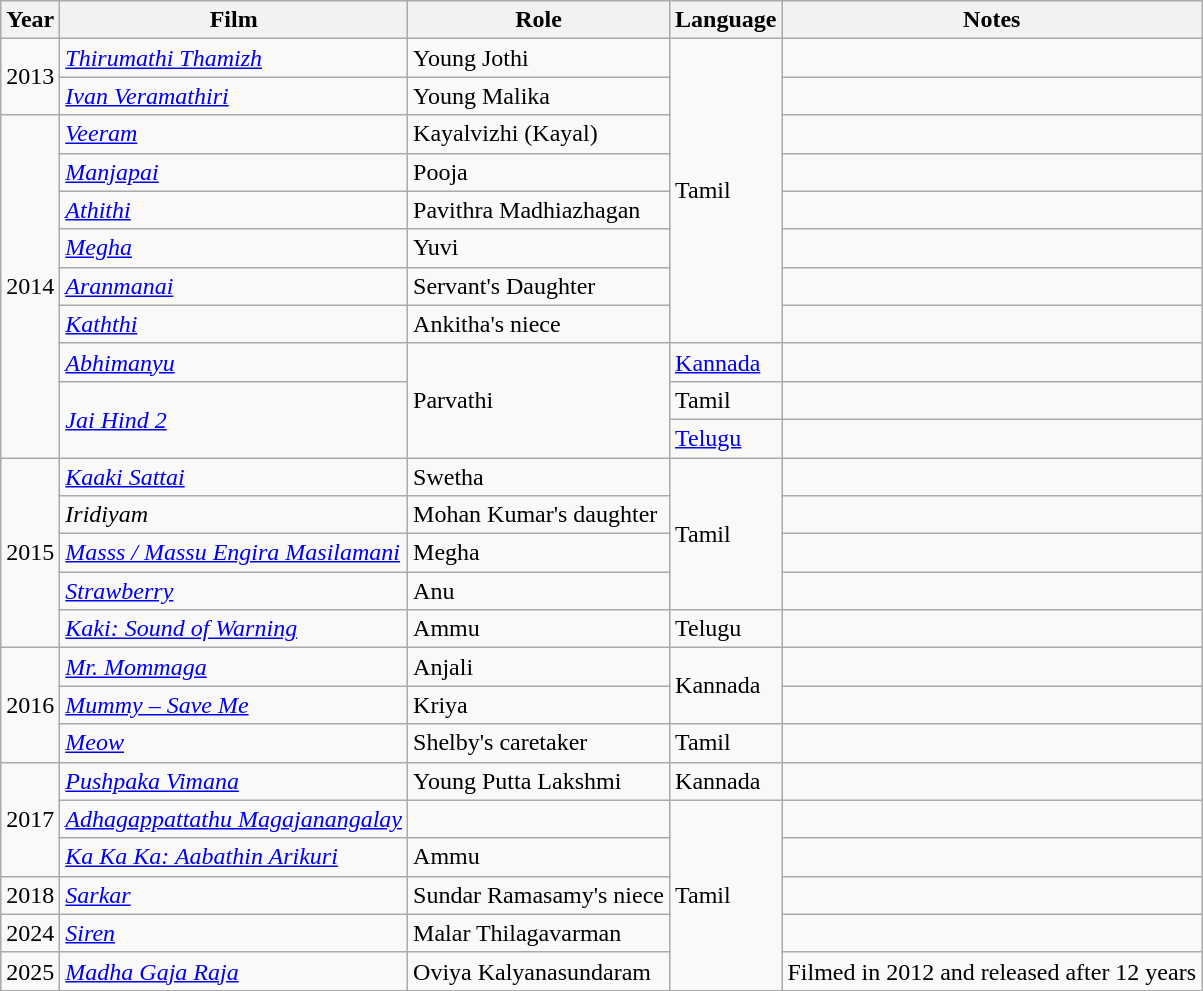<table class="wikitable sortable" st#le="background:#f5f5f5;">
<tr st#le="background:#B0C4DE;">
<th>Year</th>
<th>Film</th>
<th>Role</th>
<th>Language</th>
<th>Notes</th>
</tr>
<tr>
<td rowspan="2">2013</td>
<td><em><a href='#'>Thirumathi Thamizh</a></em></td>
<td>Young Jothi</td>
<td rowspan="8">Tamil</td>
<td></td>
</tr>
<tr>
<td><em><a href='#'>Ivan Veramathiri</a></em></td>
<td>Young Malika</td>
<td></td>
</tr>
<tr>
<td rowspan="9">2014</td>
<td><em><a href='#'>Veeram</a></em></td>
<td>Kayalvizhi (Kayal)</td>
<td></td>
</tr>
<tr>
<td><em><a href='#'>Manjapai</a></em></td>
<td>Pooja</td>
<td></td>
</tr>
<tr>
<td><em><a href='#'>Athithi</a></em></td>
<td>Pavithra Madhiazhagan</td>
<td></td>
</tr>
<tr>
<td><em><a href='#'>Megha</a></em></td>
<td>Yuvi</td>
<td></td>
</tr>
<tr>
<td><em><a href='#'>Aranmanai</a></em></td>
<td>Servant's Daughter</td>
<td></td>
</tr>
<tr>
<td><em><a href='#'>Kaththi</a></em></td>
<td>Ankitha's niece</td>
<td></td>
</tr>
<tr>
<td><em><a href='#'>Abhimanyu</a></em></td>
<td rowspan="3">Parvathi</td>
<td><a href='#'>Kannada</a></td>
<td></td>
</tr>
<tr>
<td rowspan="2"><em><a href='#'>Jai Hind 2</a></em></td>
<td>Tamil</td>
<td></td>
</tr>
<tr>
<td><a href='#'>Telugu</a></td>
<td></td>
</tr>
<tr>
<td rowspan="5">2015</td>
<td><em><a href='#'>Kaaki Sattai</a></em></td>
<td>Swetha</td>
<td rowspan="4">Tamil</td>
<td></td>
</tr>
<tr>
<td><em>Iridiyam</em></td>
<td>Mohan Kumar's daughter</td>
<td></td>
</tr>
<tr>
<td><em><a href='#'>Masss / Massu Engira Masilamani</a></em></td>
<td>Megha</td>
<td></td>
</tr>
<tr>
<td><em><a href='#'>Strawberry</a></em></td>
<td>Anu</td>
<td></td>
</tr>
<tr>
<td><em><a href='#'>Kaki: Sound of Warning</a></em></td>
<td>Ammu</td>
<td>Telugu</td>
<td></td>
</tr>
<tr>
<td rowspan="3">2016</td>
<td><em><a href='#'>Mr. Mommaga</a></em></td>
<td>Anjali</td>
<td rowspan="2">Kannada</td>
<td></td>
</tr>
<tr>
<td><em><a href='#'>Mummy – Save Me</a></em></td>
<td>Kriya</td>
<td></td>
</tr>
<tr>
<td><em><a href='#'>Meow</a></em></td>
<td>Shelby's caretaker</td>
<td>Tamil</td>
<td></td>
</tr>
<tr>
<td rowspan="3">2017</td>
<td><em><a href='#'>Pushpaka Vimana</a></em></td>
<td>Young Putta Lakshmi</td>
<td>Kannada</td>
<td></td>
</tr>
<tr>
<td><em><a href='#'>Adhagappattathu Magajanangalay</a></em></td>
<td></td>
<td rowspan="5">Tamil</td>
<td></td>
</tr>
<tr>
<td><em><a href='#'>Ka Ka Ka: Aabathin Arikuri</a></em></td>
<td>Ammu</td>
<td></td>
</tr>
<tr>
<td>2018</td>
<td><em><a href='#'>Sarkar</a></em></td>
<td>Sundar Ramasamy's niece</td>
<td></td>
</tr>
<tr>
<td>2024</td>
<td><em><a href='#'>Siren</a></em></td>
<td>Malar Thilagavarman</td>
<td></td>
</tr>
<tr>
<td>2025</td>
<td><em><a href='#'>Madha Gaja Raja</a></em></td>
<td>Oviya Kalyanasundaram</td>
<td>Filmed in 2012 and released after 12 years</td>
</tr>
</table>
